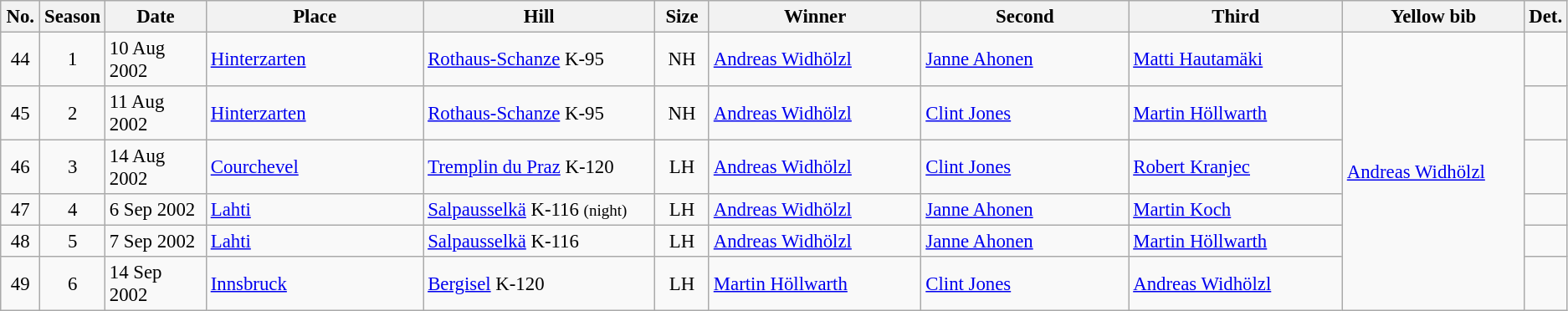<table class="wikitable" style="font-size:95%;">
<tr>
<th width="25">No.</th>
<th width="30">Season</th>
<th width="90">Date</th>
<th width="200">Place</th>
<th width="215">Hill</th>
<th width="40">Size</th>
<th width="200">Winner</th>
<th width="200">Second</th>
<th width="200">Third</th>
<th width="169">Yellow bib</th>
<th width="10">Det.</th>
</tr>
<tr>
<td align=center>44</td>
<td align=center>1</td>
<td>10 Aug 2002</td>
<td> <a href='#'>Hinterzarten</a></td>
<td><a href='#'>Rothaus-Schanze</a> K-95</td>
<td align=center>NH</td>
<td> <a href='#'>Andreas Widhölzl</a></td>
<td> <a href='#'>Janne Ahonen</a></td>
<td> <a href='#'>Matti Hautamäki</a></td>
<td rowspan=6> <a href='#'>Andreas Widhölzl</a></td>
<td></td>
</tr>
<tr>
<td align=center>45</td>
<td align=center>2</td>
<td>11 Aug 2002</td>
<td> <a href='#'>Hinterzarten</a></td>
<td><a href='#'>Rothaus-Schanze</a> K-95</td>
<td align=center>NH</td>
<td> <a href='#'>Andreas Widhölzl</a></td>
<td> <a href='#'>Clint Jones</a></td>
<td> <a href='#'>Martin Höllwarth</a></td>
<td></td>
</tr>
<tr>
<td align=center>46</td>
<td align=center>3</td>
<td>14 Aug 2002</td>
<td> <a href='#'>Courchevel</a></td>
<td><a href='#'>Tremplin du Praz</a> K-120</td>
<td align=center>LH</td>
<td> <a href='#'>Andreas Widhölzl</a></td>
<td> <a href='#'>Clint Jones</a></td>
<td> <a href='#'>Robert Kranjec</a></td>
<td></td>
</tr>
<tr>
<td align=center>47</td>
<td align=center>4</td>
<td>6 Sep 2002</td>
<td> <a href='#'>Lahti</a></td>
<td><a href='#'>Salpausselkä</a> K-116 <small>(night)</small></td>
<td align=center>LH</td>
<td> <a href='#'>Andreas Widhölzl</a></td>
<td> <a href='#'>Janne Ahonen</a></td>
<td> <a href='#'>Martin Koch</a></td>
<td></td>
</tr>
<tr>
<td align=center>48</td>
<td align=center>5</td>
<td>7 Sep 2002</td>
<td> <a href='#'>Lahti</a></td>
<td><a href='#'>Salpausselkä</a> K-116</td>
<td align=center>LH</td>
<td> <a href='#'>Andreas Widhölzl</a></td>
<td> <a href='#'>Janne Ahonen</a></td>
<td> <a href='#'>Martin Höllwarth</a></td>
<td></td>
</tr>
<tr>
<td align=center>49</td>
<td align=center>6</td>
<td>14 Sep 2002</td>
<td> <a href='#'>Innsbruck</a></td>
<td><a href='#'>Bergisel</a> K-120</td>
<td align=center>LH</td>
<td> <a href='#'>Martin Höllwarth</a></td>
<td> <a href='#'>Clint Jones</a></td>
<td> <a href='#'>Andreas Widhölzl</a></td>
<td></td>
</tr>
</table>
